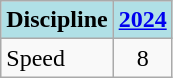<table class="wikitable" style="text-align: center;">
<tr>
<th style="background: #b0e0e6;">Discipline</th>
<th style="background: #b0e0e6;"><a href='#'>2024</a></th>
</tr>
<tr>
<td align="left">Speed</td>
<td>8</td>
</tr>
</table>
